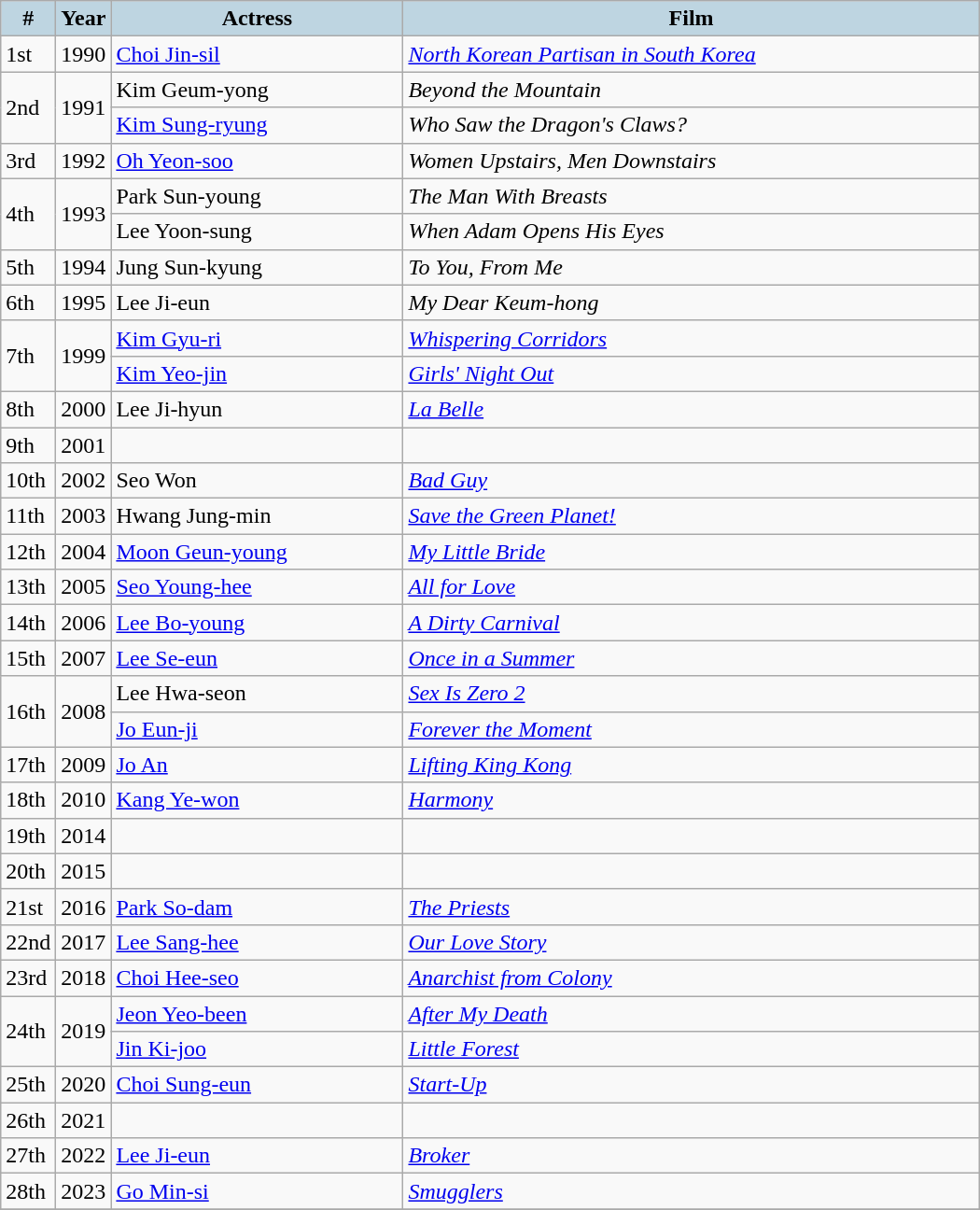<table class="wikitable" style="width:700px">
<tr>
<th style="background:#BED5E1; width:10px">#</th>
<th style="background:#BED5E1; width:10px">Year</th>
<th style="background:#BED5E1;">Actress</th>
<th style="background:#BED5E1;">Film</th>
</tr>
<tr>
<td>1st</td>
<td>1990</td>
<td><a href='#'>Choi Jin-sil</a></td>
<td><em><a href='#'>North Korean Partisan in South Korea</a></em></td>
</tr>
<tr>
<td rowspan=2>2nd</td>
<td rowspan=2>1991</td>
<td>Kim Geum-yong</td>
<td><em>Beyond the Mountain</em></td>
</tr>
<tr>
<td><a href='#'>Kim Sung-ryung</a></td>
<td><em>Who Saw the Dragon's Claws?</em></td>
</tr>
<tr>
<td>3rd</td>
<td>1992</td>
<td><a href='#'>Oh Yeon-soo</a></td>
<td><em>Women Upstairs, Men Downstairs</em></td>
</tr>
<tr>
<td rowspan=2>4th</td>
<td rowspan=2>1993</td>
<td>Park Sun-young</td>
<td><em>The Man With Breasts</em></td>
</tr>
<tr>
<td>Lee Yoon-sung</td>
<td><em>When Adam Opens His Eyes</em></td>
</tr>
<tr>
<td>5th</td>
<td>1994</td>
<td>Jung Sun-kyung</td>
<td><em>To You, From Me</em></td>
</tr>
<tr>
<td>6th</td>
<td>1995</td>
<td>Lee Ji-eun</td>
<td><em>My Dear Keum-hong</em></td>
</tr>
<tr>
<td rowspan=2>7th</td>
<td rowspan=2>1999</td>
<td><a href='#'>Kim Gyu-ri</a></td>
<td><em><a href='#'>Whispering Corridors</a></em></td>
</tr>
<tr>
<td><a href='#'>Kim Yeo-jin</a></td>
<td><em><a href='#'>Girls' Night Out</a></em></td>
</tr>
<tr>
<td>8th</td>
<td>2000</td>
<td>Lee Ji-hyun</td>
<td><em><a href='#'>La Belle</a></em></td>
</tr>
<tr>
<td>9th</td>
<td>2001</td>
<td></td>
<td></td>
</tr>
<tr>
<td>10th</td>
<td>2002</td>
<td>Seo Won</td>
<td><em><a href='#'>Bad Guy</a></em></td>
</tr>
<tr>
<td>11th</td>
<td>2003</td>
<td>Hwang Jung-min</td>
<td><em><a href='#'>Save the Green Planet!</a></em></td>
</tr>
<tr>
<td>12th</td>
<td>2004</td>
<td><a href='#'>Moon Geun-young</a></td>
<td><em><a href='#'>My Little Bride</a></em></td>
</tr>
<tr>
<td>13th</td>
<td>2005</td>
<td><a href='#'>Seo Young-hee</a></td>
<td><em><a href='#'>All for Love</a></em></td>
</tr>
<tr>
<td>14th</td>
<td>2006</td>
<td><a href='#'>Lee Bo-young</a></td>
<td><em><a href='#'>A Dirty Carnival</a></em></td>
</tr>
<tr>
<td>15th</td>
<td>2007</td>
<td><a href='#'>Lee Se-eun</a></td>
<td><em><a href='#'>Once in a Summer</a></em></td>
</tr>
<tr>
<td rowspan=2>16th</td>
<td rowspan=2>2008</td>
<td>Lee Hwa-seon</td>
<td><em><a href='#'>Sex Is Zero 2</a></em></td>
</tr>
<tr>
<td><a href='#'>Jo Eun-ji</a></td>
<td><em><a href='#'>Forever the Moment</a></em></td>
</tr>
<tr>
<td>17th</td>
<td>2009</td>
<td><a href='#'>Jo An</a></td>
<td><em><a href='#'>Lifting King Kong</a></em></td>
</tr>
<tr>
<td>18th</td>
<td>2010</td>
<td><a href='#'>Kang Ye-won</a></td>
<td><em><a href='#'>Harmony</a></em></td>
</tr>
<tr>
<td>19th</td>
<td>2014</td>
<td></td>
<td></td>
</tr>
<tr>
<td>20th</td>
<td>2015</td>
<td></td>
<td></td>
</tr>
<tr>
<td>21st</td>
<td>2016</td>
<td><a href='#'>Park So-dam</a></td>
<td><em><a href='#'>The Priests</a></em></td>
</tr>
<tr>
<td>22nd</td>
<td>2017</td>
<td><a href='#'>Lee Sang-hee</a></td>
<td><em><a href='#'>Our Love Story</a></em></td>
</tr>
<tr>
<td>23rd</td>
<td>2018</td>
<td><a href='#'>Choi Hee-seo</a></td>
<td><em><a href='#'>Anarchist from Colony</a></em></td>
</tr>
<tr>
<td rowspan=2>24th</td>
<td rowspan=2>2019</td>
<td><a href='#'>Jeon Yeo-been</a></td>
<td><em><a href='#'>After My Death</a></em></td>
</tr>
<tr>
<td><a href='#'>Jin Ki-joo</a></td>
<td><em><a href='#'>Little Forest</a></em></td>
</tr>
<tr>
<td>25th</td>
<td>2020</td>
<td><a href='#'>Choi Sung-eun</a></td>
<td><em><a href='#'>Start-Up</a></em></td>
</tr>
<tr>
<td>26th</td>
<td>2021</td>
<td></td>
<td></td>
</tr>
<tr>
<td>27th</td>
<td>2022</td>
<td><a href='#'>Lee Ji-eun</a></td>
<td><em><a href='#'>Broker</a></em></td>
</tr>
<tr>
<td>28th</td>
<td>2023</td>
<td><a href='#'>Go Min-si</a></td>
<td><em><a href='#'>Smugglers</a></em></td>
</tr>
<tr>
</tr>
</table>
